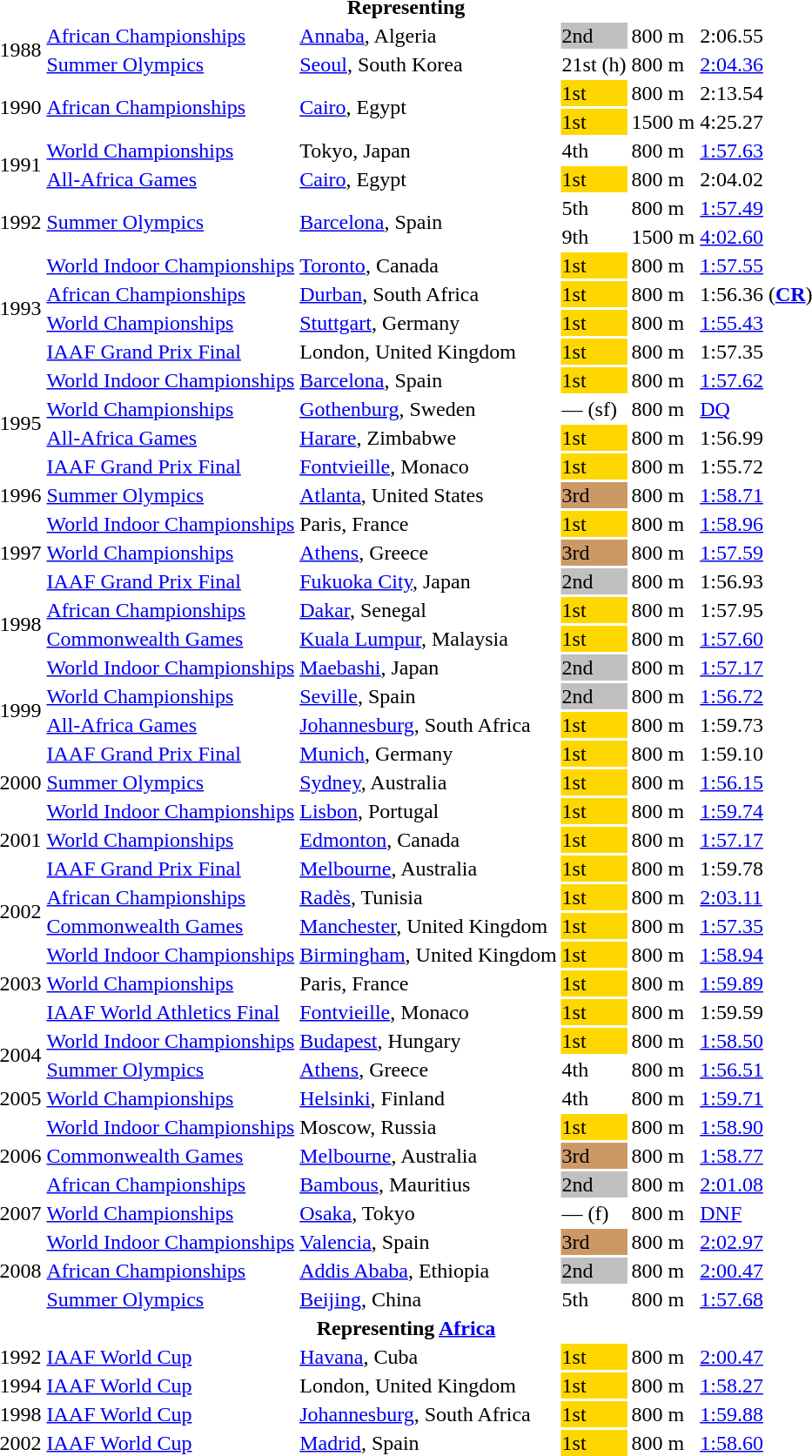<table>
<tr>
<th colspan="6">Representing </th>
</tr>
<tr>
<td rowspan=2>1988</td>
<td><a href='#'>African Championships</a></td>
<td><a href='#'>Annaba</a>, Algeria</td>
<td bgcolor=silver>2nd</td>
<td>800 m</td>
<td>2:06.55</td>
</tr>
<tr>
<td><a href='#'>Summer Olympics</a></td>
<td><a href='#'>Seoul</a>, South Korea</td>
<td>21st (h)</td>
<td>800 m</td>
<td><a href='#'>2:04.36</a></td>
</tr>
<tr>
<td rowspan=2>1990</td>
<td rowspan=2><a href='#'>African Championships</a></td>
<td rowspan=2><a href='#'>Cairo</a>, Egypt</td>
<td bgcolor=gold>1st</td>
<td>800 m</td>
<td>2:13.54</td>
</tr>
<tr>
<td bgcolor=gold>1st</td>
<td>1500 m</td>
<td>4:25.27</td>
</tr>
<tr>
<td rowspan=2>1991</td>
<td><a href='#'>World Championships</a></td>
<td>Tokyo, Japan</td>
<td>4th</td>
<td>800 m</td>
<td><a href='#'>1:57.63</a></td>
</tr>
<tr>
<td><a href='#'>All-Africa Games</a></td>
<td><a href='#'>Cairo</a>, Egypt</td>
<td bgcolor=gold>1st</td>
<td>800 m</td>
<td>2:04.02</td>
</tr>
<tr>
<td rowspan=2>1992</td>
<td rowspan=2><a href='#'>Summer Olympics</a></td>
<td rowspan=2><a href='#'>Barcelona</a>, Spain</td>
<td>5th</td>
<td>800 m</td>
<td><a href='#'>1:57.49</a></td>
</tr>
<tr>
<td>9th</td>
<td>1500 m</td>
<td><a href='#'>4:02.60</a></td>
</tr>
<tr>
<td rowspan=4>1993</td>
<td><a href='#'>World Indoor Championships</a></td>
<td><a href='#'>Toronto</a>, Canada</td>
<td bgcolor=gold>1st</td>
<td>800 m</td>
<td><a href='#'>1:57.55</a></td>
</tr>
<tr>
<td><a href='#'>African Championships</a></td>
<td><a href='#'>Durban</a>, South Africa</td>
<td bgcolor=gold>1st</td>
<td>800 m</td>
<td>1:56.36 (<strong><a href='#'>CR</a></strong>)</td>
</tr>
<tr>
<td><a href='#'>World Championships</a></td>
<td><a href='#'>Stuttgart</a>, Germany</td>
<td bgcolor=gold>1st</td>
<td>800 m</td>
<td><a href='#'>1:55.43</a></td>
</tr>
<tr>
<td><a href='#'>IAAF Grand Prix Final</a></td>
<td>London, United Kingdom</td>
<td bgcolor=gold>1st</td>
<td>800 m</td>
<td>1:57.35</td>
</tr>
<tr>
<td rowspan=4>1995</td>
<td><a href='#'>World Indoor Championships</a></td>
<td><a href='#'>Barcelona</a>, Spain</td>
<td bgcolor=gold>1st</td>
<td>800 m</td>
<td><a href='#'>1:57.62</a></td>
</tr>
<tr>
<td><a href='#'>World Championships</a></td>
<td><a href='#'>Gothenburg</a>, Sweden</td>
<td>— (sf)</td>
<td>800 m</td>
<td><a href='#'>DQ</a></td>
</tr>
<tr>
<td><a href='#'>All-Africa Games</a></td>
<td><a href='#'>Harare</a>, Zimbabwe</td>
<td bgcolor=gold>1st</td>
<td>800 m</td>
<td>1:56.99</td>
</tr>
<tr>
<td><a href='#'>IAAF Grand Prix Final</a></td>
<td><a href='#'>Fontvieille</a>, Monaco</td>
<td bgcolor=gold>1st</td>
<td>800 m</td>
<td>1:55.72</td>
</tr>
<tr>
<td>1996</td>
<td><a href='#'>Summer Olympics</a></td>
<td><a href='#'>Atlanta</a>, United States</td>
<td bgcolor="cc9966">3rd</td>
<td>800 m</td>
<td><a href='#'>1:58.71</a></td>
</tr>
<tr>
<td rowspan=3>1997</td>
<td><a href='#'>World Indoor Championships</a></td>
<td>Paris, France</td>
<td bgcolor=gold>1st</td>
<td>800 m</td>
<td><a href='#'>1:58.96</a></td>
</tr>
<tr>
<td><a href='#'>World Championships</a></td>
<td><a href='#'>Athens</a>, Greece</td>
<td bgcolor="cc9966">3rd</td>
<td>800 m</td>
<td><a href='#'>1:57.59</a></td>
</tr>
<tr>
<td><a href='#'>IAAF Grand Prix Final</a></td>
<td><a href='#'>Fukuoka City</a>, Japan</td>
<td bgcolor=silver>2nd</td>
<td>800 m</td>
<td>1:56.93</td>
</tr>
<tr>
<td rowspan=2>1998</td>
<td><a href='#'>African Championships</a></td>
<td><a href='#'>Dakar</a>, Senegal</td>
<td bgcolor=gold>1st</td>
<td>800 m</td>
<td>1:57.95</td>
</tr>
<tr>
<td><a href='#'>Commonwealth Games</a></td>
<td><a href='#'>Kuala Lumpur</a>, Malaysia</td>
<td bgcolor=gold>1st</td>
<td>800 m</td>
<td><a href='#'>1:57.60</a></td>
</tr>
<tr>
<td rowspan=4>1999</td>
<td><a href='#'>World Indoor Championships</a></td>
<td><a href='#'>Maebashi</a>, Japan</td>
<td bgcolor=silver>2nd</td>
<td>800 m</td>
<td><a href='#'>1:57.17</a></td>
</tr>
<tr>
<td><a href='#'>World Championships</a></td>
<td><a href='#'>Seville</a>, Spain</td>
<td bgcolor=silver>2nd</td>
<td>800 m</td>
<td><a href='#'>1:56.72</a></td>
</tr>
<tr>
<td><a href='#'>All-Africa Games</a></td>
<td><a href='#'>Johannesburg</a>, South Africa</td>
<td bgcolor=gold>1st</td>
<td>800 m</td>
<td>1:59.73</td>
</tr>
<tr>
<td><a href='#'>IAAF Grand Prix Final</a></td>
<td><a href='#'>Munich</a>, Germany</td>
<td bgcolor=gold>1st</td>
<td>800 m</td>
<td>1:59.10</td>
</tr>
<tr>
<td>2000</td>
<td><a href='#'>Summer Olympics</a></td>
<td><a href='#'>Sydney</a>, Australia</td>
<td bgcolor=gold>1st</td>
<td>800 m</td>
<td><a href='#'>1:56.15</a></td>
</tr>
<tr>
<td rowspan=3>2001</td>
<td><a href='#'>World Indoor Championships</a></td>
<td><a href='#'>Lisbon</a>, Portugal</td>
<td bgcolor=gold>1st</td>
<td>800 m</td>
<td><a href='#'>1:59.74</a></td>
</tr>
<tr>
<td><a href='#'>World Championships</a></td>
<td><a href='#'>Edmonton</a>, Canada</td>
<td bgcolor=gold>1st</td>
<td>800 m</td>
<td><a href='#'>1:57.17</a></td>
</tr>
<tr>
<td><a href='#'>IAAF Grand Prix Final</a></td>
<td><a href='#'>Melbourne</a>, Australia</td>
<td bgcolor=gold>1st</td>
<td>800 m</td>
<td>1:59.78</td>
</tr>
<tr>
<td rowspan=2>2002</td>
<td><a href='#'>African Championships</a></td>
<td><a href='#'>Radès</a>, Tunisia</td>
<td bgcolor=gold>1st</td>
<td>800 m</td>
<td><a href='#'>2:03.11</a></td>
</tr>
<tr>
<td><a href='#'>Commonwealth Games</a></td>
<td><a href='#'>Manchester</a>, United Kingdom</td>
<td bgcolor=gold>1st</td>
<td>800 m</td>
<td><a href='#'>1:57.35</a></td>
</tr>
<tr>
<td rowspan=3>2003</td>
<td><a href='#'>World Indoor Championships</a></td>
<td><a href='#'>Birmingham</a>, United Kingdom</td>
<td bgcolor=gold>1st</td>
<td>800 m</td>
<td><a href='#'>1:58.94</a></td>
</tr>
<tr>
<td><a href='#'>World Championships</a></td>
<td>Paris, France</td>
<td bgcolor=gold>1st</td>
<td>800 m</td>
<td><a href='#'>1:59.89</a></td>
</tr>
<tr>
<td><a href='#'>IAAF World Athletics Final</a></td>
<td><a href='#'>Fontvieille</a>, Monaco</td>
<td bgcolor=gold>1st</td>
<td>800 m</td>
<td>1:59.59</td>
</tr>
<tr>
<td rowspan=2>2004</td>
<td><a href='#'>World Indoor Championships</a></td>
<td><a href='#'>Budapest</a>, Hungary</td>
<td bgcolor=gold>1st</td>
<td>800 m</td>
<td><a href='#'>1:58.50</a></td>
</tr>
<tr>
<td><a href='#'>Summer Olympics</a></td>
<td><a href='#'>Athens</a>, Greece</td>
<td>4th</td>
<td>800 m</td>
<td><a href='#'>1:56.51</a></td>
</tr>
<tr>
<td>2005</td>
<td><a href='#'>World Championships</a></td>
<td><a href='#'>Helsinki</a>, Finland</td>
<td>4th</td>
<td>800 m</td>
<td><a href='#'>1:59.71</a></td>
</tr>
<tr>
<td rowspan=3>2006</td>
<td><a href='#'>World Indoor Championships</a></td>
<td>Moscow, Russia</td>
<td bgcolor=gold>1st</td>
<td>800 m</td>
<td><a href='#'>1:58.90</a></td>
</tr>
<tr>
<td><a href='#'>Commonwealth Games</a></td>
<td><a href='#'>Melbourne</a>, Australia</td>
<td bgcolor="cc9966">3rd</td>
<td>800 m</td>
<td><a href='#'>1:58.77</a></td>
</tr>
<tr>
<td><a href='#'>African Championships</a></td>
<td><a href='#'>Bambous</a>, Mauritius</td>
<td bgcolor=silver>2nd</td>
<td>800 m</td>
<td><a href='#'>2:01.08</a></td>
</tr>
<tr>
<td>2007</td>
<td><a href='#'>World Championships</a></td>
<td><a href='#'>Osaka</a>, Tokyo</td>
<td>— (f)</td>
<td>800 m</td>
<td><a href='#'>DNF</a></td>
</tr>
<tr>
<td rowspan=3>2008</td>
<td><a href='#'>World Indoor Championships</a></td>
<td><a href='#'>Valencia</a>, Spain</td>
<td bgcolor="cc9966">3rd</td>
<td>800 m</td>
<td><a href='#'>2:02.97</a></td>
</tr>
<tr>
<td><a href='#'>African Championships</a></td>
<td><a href='#'>Addis Ababa</a>, Ethiopia</td>
<td bgcolor=silver>2nd</td>
<td>800 m</td>
<td><a href='#'>2:00.47</a></td>
</tr>
<tr>
<td><a href='#'>Summer Olympics</a></td>
<td><a href='#'>Beijing</a>, China</td>
<td>5th</td>
<td>800 m</td>
<td><a href='#'>1:57.68</a></td>
</tr>
<tr>
<th colspan="6">Representing  <a href='#'>Africa</a></th>
</tr>
<tr>
<td>1992</td>
<td><a href='#'>IAAF World Cup</a></td>
<td><a href='#'>Havana</a>, Cuba</td>
<td bgcolor=gold>1st</td>
<td>800 m</td>
<td><a href='#'>2:00.47</a></td>
</tr>
<tr>
<td>1994</td>
<td><a href='#'>IAAF World Cup</a></td>
<td>London, United Kingdom</td>
<td bgcolor=gold>1st</td>
<td>800 m</td>
<td><a href='#'>1:58.27</a></td>
</tr>
<tr>
<td>1998</td>
<td><a href='#'>IAAF World Cup</a></td>
<td><a href='#'>Johannesburg</a>, South Africa</td>
<td bgcolor=gold>1st</td>
<td>800 m</td>
<td><a href='#'>1:59.88</a></td>
</tr>
<tr>
<td>2002</td>
<td><a href='#'>IAAF World Cup</a></td>
<td><a href='#'>Madrid</a>, Spain</td>
<td bgcolor=gold>1st</td>
<td>800 m</td>
<td><a href='#'>1:58.60</a></td>
</tr>
</table>
